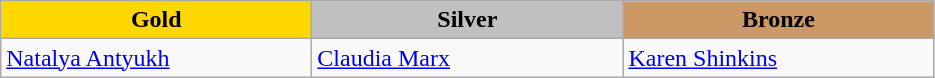<table class="wikitable" style="text-align:left">
<tr align="center">
<td width=200 bgcolor=gold><strong>Gold</strong></td>
<td width=200 bgcolor=silver><strong>Silver</strong></td>
<td width=200 bgcolor=CC9966><strong>Bronze</strong></td>
</tr>
<tr>
<td><a href='#'>Natalya Antyukh</a><br><em></em></td>
<td><a href='#'>Claudia Marx</a><br><em></em></td>
<td><a href='#'>Karen Shinkins</a><br><em></em></td>
</tr>
</table>
